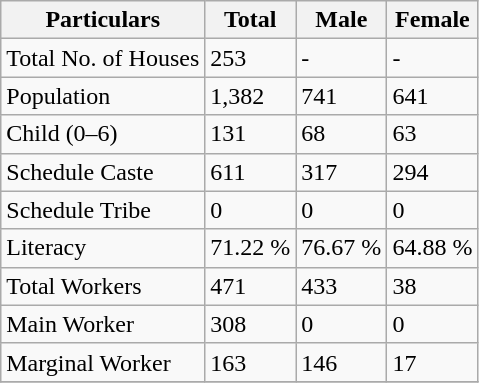<table class="wikitable sortable">
<tr>
<th>Particulars</th>
<th>Total</th>
<th>Male</th>
<th>Female</th>
</tr>
<tr>
<td>Total No. of Houses</td>
<td>253</td>
<td>-</td>
<td>-</td>
</tr>
<tr>
<td>Population</td>
<td>1,382</td>
<td>741</td>
<td>641</td>
</tr>
<tr>
<td>Child (0–6)</td>
<td>131</td>
<td>68</td>
<td>63</td>
</tr>
<tr>
<td>Schedule Caste</td>
<td>611</td>
<td>317</td>
<td>294</td>
</tr>
<tr>
<td>Schedule Tribe</td>
<td>0</td>
<td>0</td>
<td>0</td>
</tr>
<tr>
<td>Literacy</td>
<td>71.22 %</td>
<td>76.67 %</td>
<td>64.88 %</td>
</tr>
<tr>
<td>Total Workers</td>
<td>471</td>
<td>433</td>
<td>38</td>
</tr>
<tr>
<td>Main Worker</td>
<td>308</td>
<td>0</td>
<td>0</td>
</tr>
<tr>
<td>Marginal Worker</td>
<td>163</td>
<td>146</td>
<td>17</td>
</tr>
<tr>
</tr>
</table>
